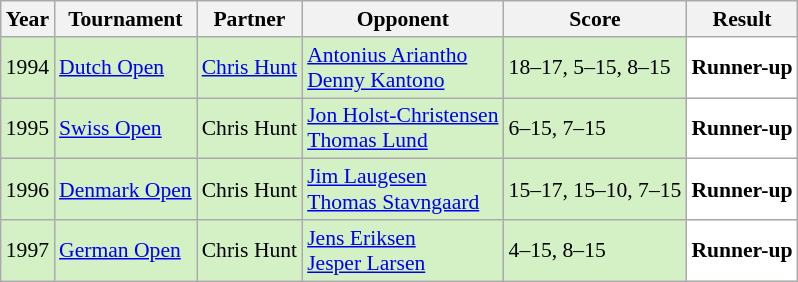<table class="sortable wikitable" style="font-size: 90%;">
<tr>
<th>Year</th>
<th>Tournament</th>
<th>Partner</th>
<th>Opponent</th>
<th>Score</th>
<th>Result</th>
</tr>
<tr style="background:#D4F1C5">
<td align="center">1994</td>
<td align="left"><a href='#'>Dutch Open</a></td>
<td align="left"> <a href='#'>Chris Hunt</a></td>
<td align="left"> <a href='#'>Antonius Ariantho</a> <br>  <a href='#'>Denny Kantono</a></td>
<td align="left">18–17, 5–15, 8–15</td>
<td style="text-align:left; background:white"> <strong>Runner-up</strong></td>
</tr>
<tr style="background:#D4F1C5">
<td align="center">1995</td>
<td align="left"><a href='#'>Swiss Open</a></td>
<td align="left"> Chris Hunt</td>
<td align="left"> <a href='#'>Jon Holst-Christensen</a> <br>  <a href='#'>Thomas Lund</a></td>
<td align="left">6–15, 7–15</td>
<td style="text-align:left; background:white"> <strong>Runner-up</strong></td>
</tr>
<tr style="background:#D4F1C5">
<td align="center">1996</td>
<td align="left"><a href='#'>Denmark Open</a></td>
<td align="left"> Chris Hunt</td>
<td align="left"> <a href='#'>Jim Laugesen</a> <br>  <a href='#'>Thomas Stavngaard</a></td>
<td align="left">15–17, 15–10, 7–15</td>
<td style="text-align:left; background:white"> <strong>Runner-up</strong></td>
</tr>
<tr style="background:#D4F1C5">
<td align="center">1997</td>
<td align="left"><a href='#'>German Open</a></td>
<td align="left"> Chris Hunt</td>
<td align="left"> <a href='#'>Jens Eriksen</a> <br>  <a href='#'>Jesper Larsen</a></td>
<td align="left">4–15, 8–15</td>
<td style="text-align:left; background:white"> <strong>Runner-up</strong></td>
</tr>
</table>
